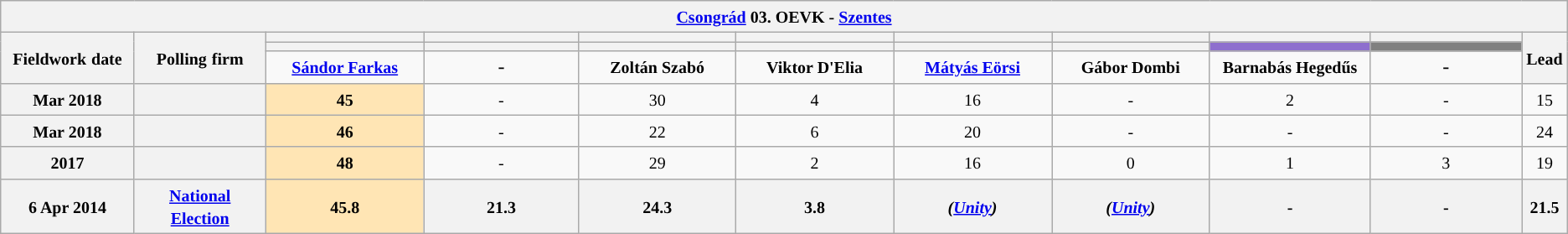<table class="wikitable mw-collapsible mw-collapsed" style="text-align:center">
<tr>
<th colspan="11" style="width: 980pt;"><small><a href='#'>Csongrád</a>  03. OEVK - <a href='#'>Szentes</a></small></th>
</tr>
<tr>
<th rowspan="3" style="width: 80pt;"><small>Fieldwork</small> <small>date</small></th>
<th rowspan="3" style="width: 80pt;"><strong><small>Polling</small> <small>firm</small></strong></th>
<th style="width: 100pt;"><small></small></th>
<th style="width: 100pt;"><small> </small></th>
<th style="width: 100pt;"></th>
<th style="width: 100pt;"></th>
<th style="width: 100pt;"></th>
<th style="width: 100pt;"></th>
<th style="width: 100pt;"></th>
<th style="width: 100pt;"></th>
<th rowspan="3" style="width: 20pt;"><small>Lead</small></th>
</tr>
<tr>
<th style="color:inherit;background:"></th>
<th style="color:inherit;background:"></th>
<th style="color:inherit;background:"></th>
<th style="color:inherit;background:"></th>
<th style="color:inherit;background:"></th>
<th style="color:inherit;background:"></th>
<th style="color:inherit;background:#8E6FCE;"></th>
<th style="color:inherit;background:#808080;"></th>
</tr>
<tr>
<td><a href='#'><strong><small>Sándor Farkas</small></strong></a></td>
<td>-</td>
<td><strong><small>Zoltán Szabó</small></strong></td>
<td><strong><small>Viktor D'Elia</small></strong></td>
<td><a href='#'><strong><small>Mátyás Eörsi</small></strong></a></td>
<td><strong><small>Gábor Dombi</small></strong></td>
<td><strong><small>Barnabás Hegedűs</small></strong></td>
<td>-</td>
</tr>
<tr>
<th><small>Mar 2018</small></th>
<th></th>
<td style="background:#FFE5B4"><small><strong>45</strong></small></td>
<td><small>-</small></td>
<td><small>30</small></td>
<td><small>4</small></td>
<td><small>16</small></td>
<td><small>-</small></td>
<td><small>2</small></td>
<td><small>-</small></td>
<td style="background:"><small>15</small></td>
</tr>
<tr>
<th><small>Mar 2018</small></th>
<th><small></small></th>
<td style="background:#FFE5B4"><strong><small>46</small></strong></td>
<td><small>-</small></td>
<td><small>22</small></td>
<td><small>6</small></td>
<td><small>20</small></td>
<td><small>-</small></td>
<td><small>-</small></td>
<td><small>-</small></td>
<td style="background:"><small>24</small></td>
</tr>
<tr>
<th><small>2017</small></th>
<th><small></small></th>
<td style="background:#FFE5B4"><strong><small>48</small></strong></td>
<td><small>-</small></td>
<td><small>29</small></td>
<td><small>2</small></td>
<td><small>16</small></td>
<td><small>0</small></td>
<td><small>1</small></td>
<td><small>3</small></td>
<td style="background:"><small>19</small></td>
</tr>
<tr>
<th><small>6 Apr 2014</small></th>
<th><a href='#'><small>National Election</small></a></th>
<th style="background:#FFE5B4"><small>45.8</small></th>
<th><small>21.3</small></th>
<th><small>24.3</small></th>
<th><small>3.8</small></th>
<th><small><em>(<a href='#'>Unity</a>)</em></small></th>
<th><small><em>(<a href='#'>Unity</a>)</em></small></th>
<th><small>-</small></th>
<th><small>-</small></th>
<th style="background:"><small>21.5</small></th>
</tr>
</table>
